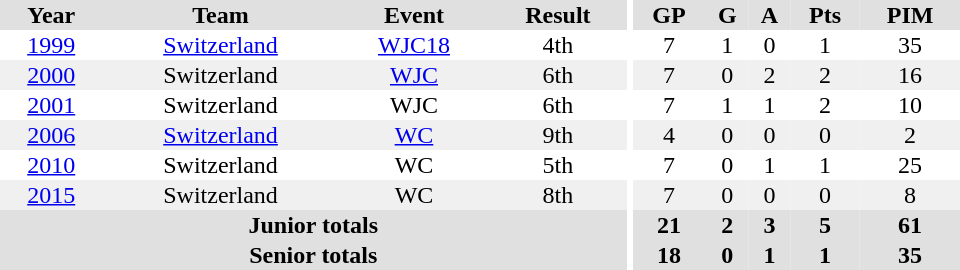<table border="0" cellpadding="1" cellspacing="0" ID="Table3" style="text-align:center; width:40em">
<tr ALIGN="center" bgcolor="#e0e0e0">
<th>Year</th>
<th>Team</th>
<th>Event</th>
<th>Result</th>
<th rowspan="99" bgcolor="#ffffff"></th>
<th>GP</th>
<th>G</th>
<th>A</th>
<th>Pts</th>
<th>PIM</th>
</tr>
<tr>
<td><a href='#'>1999</a></td>
<td><a href='#'>Switzerland</a></td>
<td><a href='#'>WJC18</a></td>
<td>4th</td>
<td>7</td>
<td>1</td>
<td>0</td>
<td>1</td>
<td>35</td>
</tr>
<tr bgcolor="#f0f0f0">
<td><a href='#'>2000</a></td>
<td>Switzerland</td>
<td><a href='#'>WJC</a></td>
<td>6th</td>
<td>7</td>
<td>0</td>
<td>2</td>
<td>2</td>
<td>16</td>
</tr>
<tr>
<td><a href='#'>2001</a></td>
<td>Switzerland</td>
<td>WJC</td>
<td>6th</td>
<td>7</td>
<td>1</td>
<td>1</td>
<td>2</td>
<td>10</td>
</tr>
<tr bgcolor="#f0f0f0">
<td><a href='#'>2006</a></td>
<td><a href='#'>Switzerland</a></td>
<td><a href='#'>WC</a></td>
<td>9th</td>
<td>4</td>
<td>0</td>
<td>0</td>
<td>0</td>
<td>2</td>
</tr>
<tr>
<td><a href='#'>2010</a></td>
<td>Switzerland</td>
<td>WC</td>
<td>5th</td>
<td>7</td>
<td>0</td>
<td>1</td>
<td>1</td>
<td>25</td>
</tr>
<tr bgcolor="#f0f0f0">
<td><a href='#'>2015</a></td>
<td>Switzerland</td>
<td>WC</td>
<td>8th</td>
<td>7</td>
<td>0</td>
<td>0</td>
<td>0</td>
<td>8</td>
</tr>
<tr bgcolor="#e0e0e0">
<th colspan="4">Junior totals</th>
<th>21</th>
<th>2</th>
<th>3</th>
<th>5</th>
<th>61</th>
</tr>
<tr bgcolor="#e0e0e0">
<th colspan="4">Senior totals</th>
<th>18</th>
<th>0</th>
<th>1</th>
<th>1</th>
<th>35</th>
</tr>
</table>
